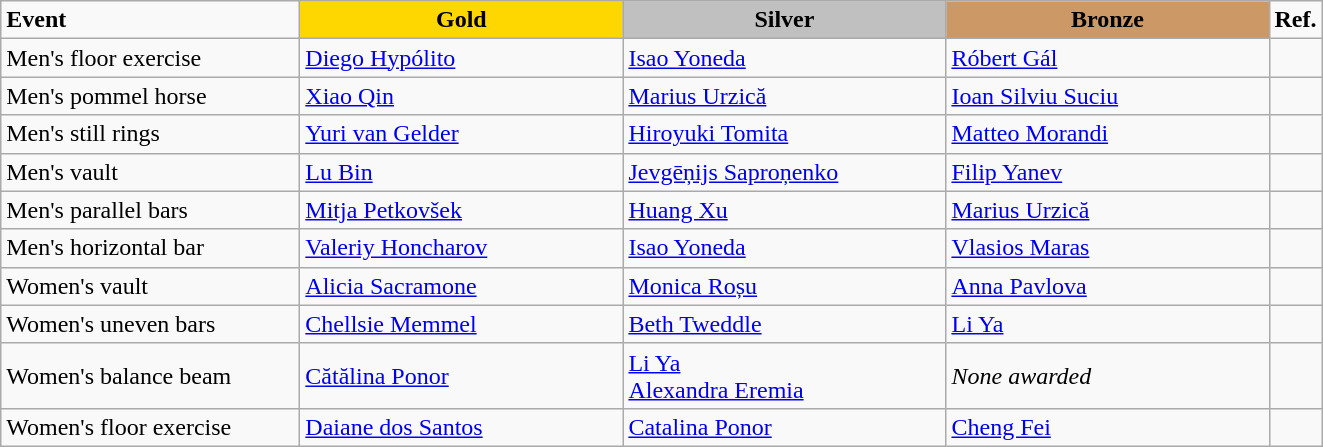<table class="wikitable">
<tr>
<td style="width:12em;"><strong>Event</strong></td>
<td style="text-align:center; background:gold; width:13em;"><strong>Gold</strong></td>
<td style="text-align:center; background:silver; width:13em;"><strong>Silver</strong></td>
<td style="text-align:center; background:#c96; width:13em;"><strong>Bronze</strong></td>
<td style="width:1em;"><strong>Ref.</strong></td>
</tr>
<tr>
<td>Men's floor exercise</td>
<td> <a href='#'>Diego Hypólito</a></td>
<td> <a href='#'>Isao Yoneda</a></td>
<td> <a href='#'>Róbert Gál</a></td>
<td></td>
</tr>
<tr>
<td>Men's pommel horse</td>
<td> <a href='#'>Xiao Qin</a></td>
<td> <a href='#'>Marius Urzică</a></td>
<td> <a href='#'>Ioan Silviu Suciu</a></td>
<td></td>
</tr>
<tr>
<td>Men's still rings</td>
<td> <a href='#'>Yuri van Gelder</a></td>
<td> <a href='#'>Hiroyuki Tomita</a></td>
<td> <a href='#'>Matteo Morandi</a></td>
<td></td>
</tr>
<tr>
<td>Men's vault</td>
<td> <a href='#'>Lu Bin</a></td>
<td> <a href='#'>Jevgēņijs Saproņenko</a></td>
<td> <a href='#'>Filip Yanev</a></td>
<td></td>
</tr>
<tr>
<td>Men's parallel bars</td>
<td> <a href='#'>Mitja Petkovšek</a></td>
<td> <a href='#'>Huang Xu</a></td>
<td> <a href='#'>Marius Urzică</a></td>
<td></td>
</tr>
<tr>
<td>Men's horizontal bar</td>
<td> <a href='#'>Valeriy Honcharov</a></td>
<td> <a href='#'>Isao Yoneda</a></td>
<td> <a href='#'>Vlasios Maras</a></td>
<td></td>
</tr>
<tr>
<td>Women's vault</td>
<td> <a href='#'>Alicia Sacramone</a></td>
<td> <a href='#'>Monica Roșu</a></td>
<td> <a href='#'>Anna Pavlova</a></td>
<td></td>
</tr>
<tr>
<td>Women's uneven bars</td>
<td> <a href='#'>Chellsie Memmel</a></td>
<td> <a href='#'>Beth Tweddle</a></td>
<td> <a href='#'>Li Ya</a></td>
<td></td>
</tr>
<tr>
<td> Women's balance beam </td>
<td> <a href='#'>Cătălina Ponor</a></td>
<td> <a href='#'>Li Ya</a> <br>  <a href='#'>Alexandra Eremia</a></td>
<td><em>None awarded</em></td>
<td></td>
</tr>
<tr>
<td>Women's floor exercise</td>
<td> <a href='#'>Daiane dos Santos</a></td>
<td> <a href='#'>Catalina Ponor</a></td>
<td> <a href='#'>Cheng Fei</a></td>
<td></td>
</tr>
</table>
